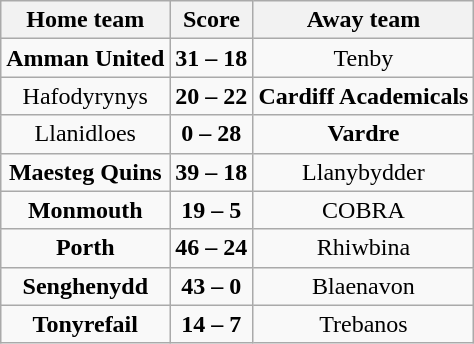<table class="wikitable" style="text-align: center">
<tr>
<th>Home team</th>
<th>Score</th>
<th>Away team</th>
</tr>
<tr>
<td><strong>Amman United</strong></td>
<td><strong>31 – 18</strong></td>
<td>Tenby</td>
</tr>
<tr>
<td>Hafodyrynys</td>
<td><strong>20 – 22</strong></td>
<td><strong>Cardiff Academicals</strong></td>
</tr>
<tr>
<td>Llanidloes</td>
<td><strong>0 – 28</strong></td>
<td><strong>Vardre</strong></td>
</tr>
<tr>
<td><strong>Maesteg Quins</strong></td>
<td><strong>39 – 18</strong></td>
<td>Llanybydder</td>
</tr>
<tr>
<td><strong>Monmouth</strong></td>
<td><strong>19 – 5</strong></td>
<td>COBRA</td>
</tr>
<tr>
<td><strong>Porth</strong></td>
<td><strong>46 – 24</strong></td>
<td>Rhiwbina</td>
</tr>
<tr>
<td><strong>Senghenydd</strong></td>
<td><strong>43 – 0</strong></td>
<td>Blaenavon</td>
</tr>
<tr>
<td><strong>Tonyrefail</strong></td>
<td><strong>14 – 7</strong></td>
<td>Trebanos</td>
</tr>
</table>
